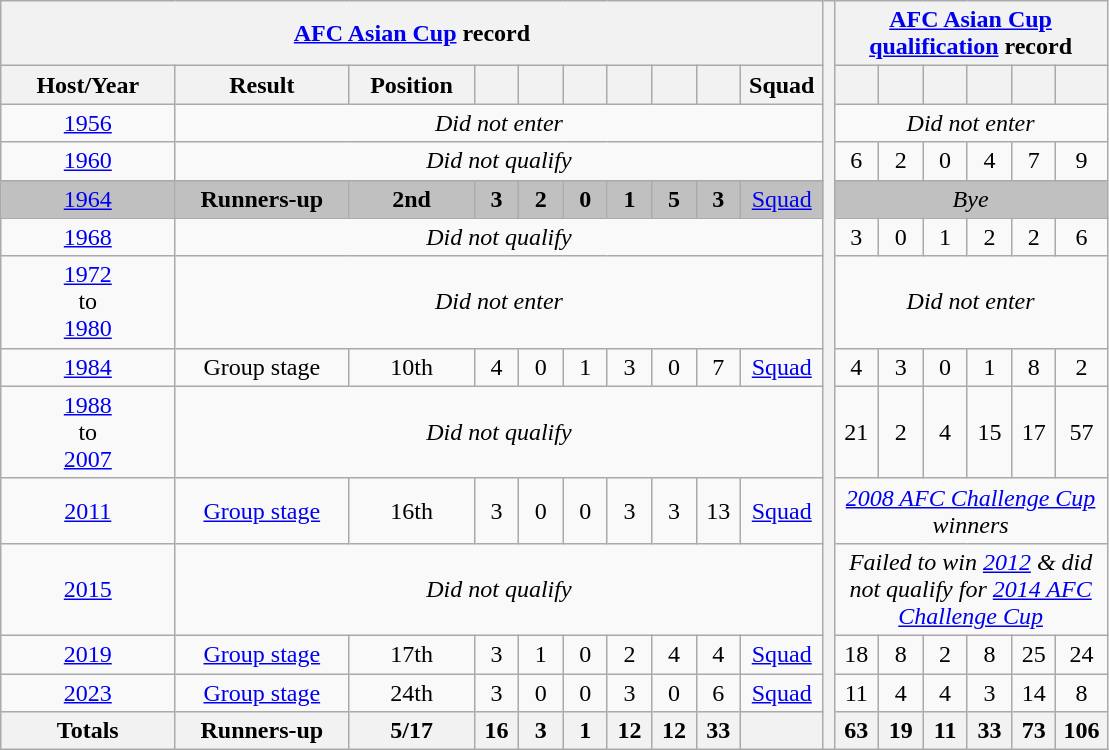<table class="wikitable" style="text-align:center;">
<tr>
<th colspan=10><a href='#'>AFC Asian Cup</a> record</th>
<th style="width:1%;" rowspan="17"></th>
<th colspan=6><a href='#'>AFC Asian Cup qualification</a> record</th>
</tr>
<tr>
<th style="width:100px;">Host/Year</th>
<th style="width:100px;">Result</th>
<th style="width:70px;">Position</th>
<th style="width:20px;"></th>
<th style="width:20px;"></th>
<th style="width:20px;"></th>
<th style="width:20px;"></th>
<th style="width:20px;"></th>
<th style="width:20px;"></th>
<th style="width:20px;">Squad</th>
<th style="width:20px;"></th>
<th style="width:20px;"></th>
<th style="width:20px;"></th>
<th style="width:20px;"></th>
<th style="width:20px;"></th>
<th style="width:20px;"></th>
</tr>
<tr>
<td> <a href='#'>1956</a></td>
<td colspan=9><em>Did not enter</em></td>
<td colspan=6><em>Did not enter</em></td>
</tr>
<tr>
<td> <a href='#'>1960</a></td>
<td colspan=9><em>Did not qualify</em></td>
<td>6</td>
<td>2</td>
<td>0</td>
<td>4</td>
<td>7</td>
<td>9</td>
</tr>
<tr style="background:silver;">
<td> <a href='#'>1964</a></td>
<td><strong>Runners-up</strong></td>
<td><strong>2nd</strong></td>
<td><strong>3</strong></td>
<td><strong>2</strong></td>
<td><strong>0</strong></td>
<td><strong>1</strong></td>
<td><strong>5</strong></td>
<td><strong>3</strong></td>
<td><a href='#'>Squad</a></td>
<td colspan=6><em>Bye</em></td>
</tr>
<tr>
<td> <a href='#'>1968</a></td>
<td colspan=9><em>Did not qualify</em></td>
<td>3</td>
<td>0</td>
<td>1</td>
<td>2</td>
<td>2</td>
<td>6</td>
</tr>
<tr>
<td> <a href='#'>1972</a><br>to<br> <a href='#'>1980</a></td>
<td colspan=9><em>Did not enter</em></td>
<td colspan=6><em>Did not enter</em></td>
</tr>
<tr>
<td> <a href='#'>1984</a></td>
<td>Group stage</td>
<td>10th</td>
<td>4</td>
<td>0</td>
<td>1</td>
<td>3</td>
<td>0</td>
<td>7</td>
<td><a href='#'>Squad</a></td>
<td>4</td>
<td>3</td>
<td>0</td>
<td>1</td>
<td>8</td>
<td>2</td>
</tr>
<tr>
<td> <a href='#'>1988</a><br>to<br>    <a href='#'>2007</a></td>
<td colspan=9><em>Did not qualify</em></td>
<td>21</td>
<td>2</td>
<td>4</td>
<td>15</td>
<td>17</td>
<td>57</td>
</tr>
<tr>
<td> <a href='#'>2011</a></td>
<td><a href='#'>Group stage</a></td>
<td>16th</td>
<td>3</td>
<td>0</td>
<td>0</td>
<td>3</td>
<td>3</td>
<td>13</td>
<td><a href='#'>Squad</a></td>
<td colspan=6><em><a href='#'>2008 AFC Challenge Cup</a> winners</em></td>
</tr>
<tr>
<td> <a href='#'>2015</a></td>
<td colspan=9 rowspan=1><em>Did not qualify</em></td>
<td colspan=6><em>Failed to win <a href='#'>2012</a> & did not qualify for <a href='#'>2014 AFC Challenge Cup</a> </em></td>
</tr>
<tr>
<td> <a href='#'>2019</a></td>
<td><a href='#'>Group stage</a></td>
<td>17th</td>
<td>3</td>
<td>1</td>
<td>0</td>
<td>2</td>
<td>4</td>
<td>4</td>
<td><a href='#'>Squad</a></td>
<td>18</td>
<td>8</td>
<td>2</td>
<td>8</td>
<td>25</td>
<td>24</td>
</tr>
<tr>
<td> <a href='#'>2023</a></td>
<td><a href='#'>Group stage</a></td>
<td>24th</td>
<td>3</td>
<td>0</td>
<td>0</td>
<td>3</td>
<td>0</td>
<td>6</td>
<td><a href='#'>Squad</a></td>
<td>11</td>
<td>4</td>
<td>4</td>
<td>3</td>
<td>14</td>
<td>8</td>
</tr>
<tr>
<th><strong>Totals</strong></th>
<th>Runners-up</th>
<th>5/17</th>
<th>16</th>
<th>3</th>
<th>1</th>
<th>12</th>
<th>12</th>
<th>33</th>
<th></th>
<th>63</th>
<th>19</th>
<th>11</th>
<th>33</th>
<th>73</th>
<th>106</th>
</tr>
</table>
